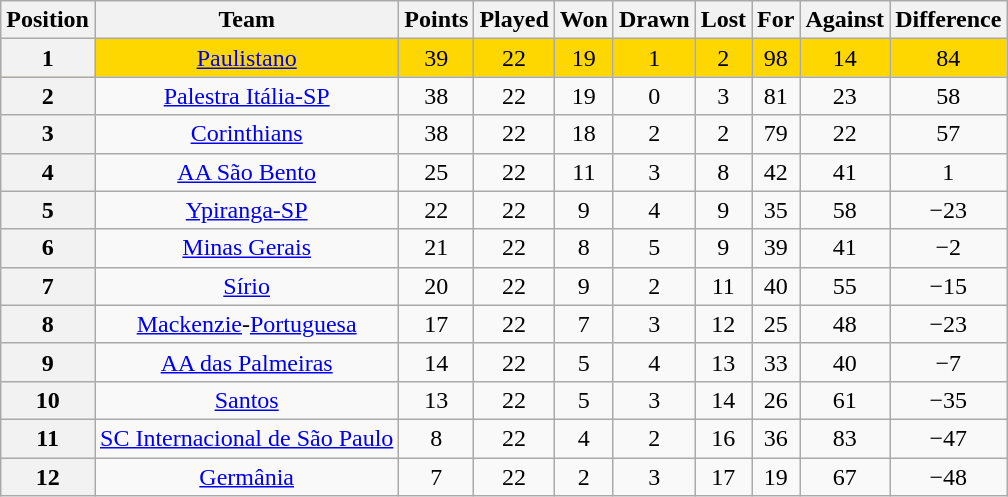<table class="wikitable" style="text-align:center">
<tr>
<th>Position</th>
<th>Team</th>
<th>Points</th>
<th>Played</th>
<th>Won</th>
<th>Drawn</th>
<th>Lost</th>
<th>For</th>
<th>Against</th>
<th>Difference</th>
</tr>
<tr style="background: gold;">
<th>1</th>
<td><a href='#'>Paulistano</a></td>
<td>39</td>
<td>22</td>
<td>19</td>
<td>1</td>
<td>2</td>
<td>98</td>
<td>14</td>
<td>84</td>
</tr>
<tr>
<th>2</th>
<td><a href='#'>Palestra Itália-SP</a></td>
<td>38</td>
<td>22</td>
<td>19</td>
<td>0</td>
<td>3</td>
<td>81</td>
<td>23</td>
<td>58</td>
</tr>
<tr>
<th>3</th>
<td><a href='#'>Corinthians</a></td>
<td>38</td>
<td>22</td>
<td>18</td>
<td>2</td>
<td>2</td>
<td>79</td>
<td>22</td>
<td>57</td>
</tr>
<tr>
<th>4</th>
<td><a href='#'>AA São Bento</a></td>
<td>25</td>
<td>22</td>
<td>11</td>
<td>3</td>
<td>8</td>
<td>42</td>
<td>41</td>
<td>1</td>
</tr>
<tr>
<th>5</th>
<td><a href='#'>Ypiranga-SP</a></td>
<td>22</td>
<td>22</td>
<td>9</td>
<td>4</td>
<td>9</td>
<td>35</td>
<td>58</td>
<td>−23</td>
</tr>
<tr>
<th>6</th>
<td><a href='#'>Minas Gerais</a></td>
<td>21</td>
<td>22</td>
<td>8</td>
<td>5</td>
<td>9</td>
<td>39</td>
<td>41</td>
<td>−2</td>
</tr>
<tr>
<th>7</th>
<td><a href='#'>Sírio</a></td>
<td>20</td>
<td>22</td>
<td>9</td>
<td>2</td>
<td>11</td>
<td>40</td>
<td>55</td>
<td>−15</td>
</tr>
<tr>
<th>8</th>
<td><a href='#'>Mackenzie</a>-<a href='#'>Portuguesa</a></td>
<td>17</td>
<td>22</td>
<td>7</td>
<td>3</td>
<td>12</td>
<td>25</td>
<td>48</td>
<td>−23</td>
</tr>
<tr>
<th>9</th>
<td><a href='#'>AA das Palmeiras</a></td>
<td>14</td>
<td>22</td>
<td>5</td>
<td>4</td>
<td>13</td>
<td>33</td>
<td>40</td>
<td>−7</td>
</tr>
<tr>
<th>10</th>
<td><a href='#'>Santos</a></td>
<td>13</td>
<td>22</td>
<td>5</td>
<td>3</td>
<td>14</td>
<td>26</td>
<td>61</td>
<td>−35</td>
</tr>
<tr>
<th>11</th>
<td><a href='#'>SC Internacional de São Paulo</a></td>
<td>8</td>
<td>22</td>
<td>4</td>
<td>2</td>
<td>16</td>
<td>36</td>
<td>83</td>
<td>−47</td>
</tr>
<tr>
<th>12</th>
<td><a href='#'>Germânia</a></td>
<td>7</td>
<td>22</td>
<td>2</td>
<td>3</td>
<td>17</td>
<td>19</td>
<td>67</td>
<td>−48</td>
</tr>
</table>
